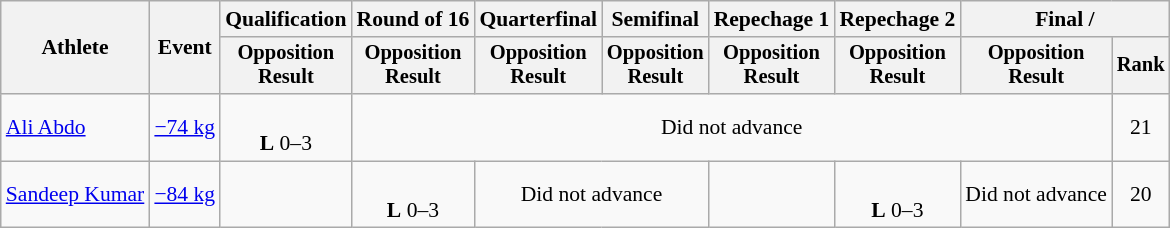<table class="wikitable" style="font-size:90%">
<tr>
<th rowspan="2">Athlete</th>
<th rowspan="2">Event</th>
<th>Qualification</th>
<th>Round of 16</th>
<th>Quarterfinal</th>
<th>Semifinal</th>
<th>Repechage 1</th>
<th>Repechage 2</th>
<th colspan=2>Final / </th>
</tr>
<tr style="font-size: 95%">
<th>Opposition<br>Result</th>
<th>Opposition<br>Result</th>
<th>Opposition<br>Result</th>
<th>Opposition<br>Result</th>
<th>Opposition<br>Result</th>
<th>Opposition<br>Result</th>
<th>Opposition<br>Result</th>
<th>Rank</th>
</tr>
<tr align=center>
<td align=left><a href='#'>Ali Abdo</a></td>
<td align=left><a href='#'>−74 kg</a></td>
<td><br><strong>L</strong> 0–3 <sup></sup></td>
<td colspan=6>Did not advance</td>
<td>21</td>
</tr>
<tr align=center>
<td align=left><a href='#'>Sandeep Kumar</a></td>
<td align=left><a href='#'>−84 kg</a></td>
<td></td>
<td><br><strong>L</strong> 0–3 <sup></sup></td>
<td colspan=2>Did not advance</td>
<td></td>
<td><br><strong>L</strong> 0–3 <sup></sup></td>
<td>Did not advance</td>
<td>20</td>
</tr>
</table>
